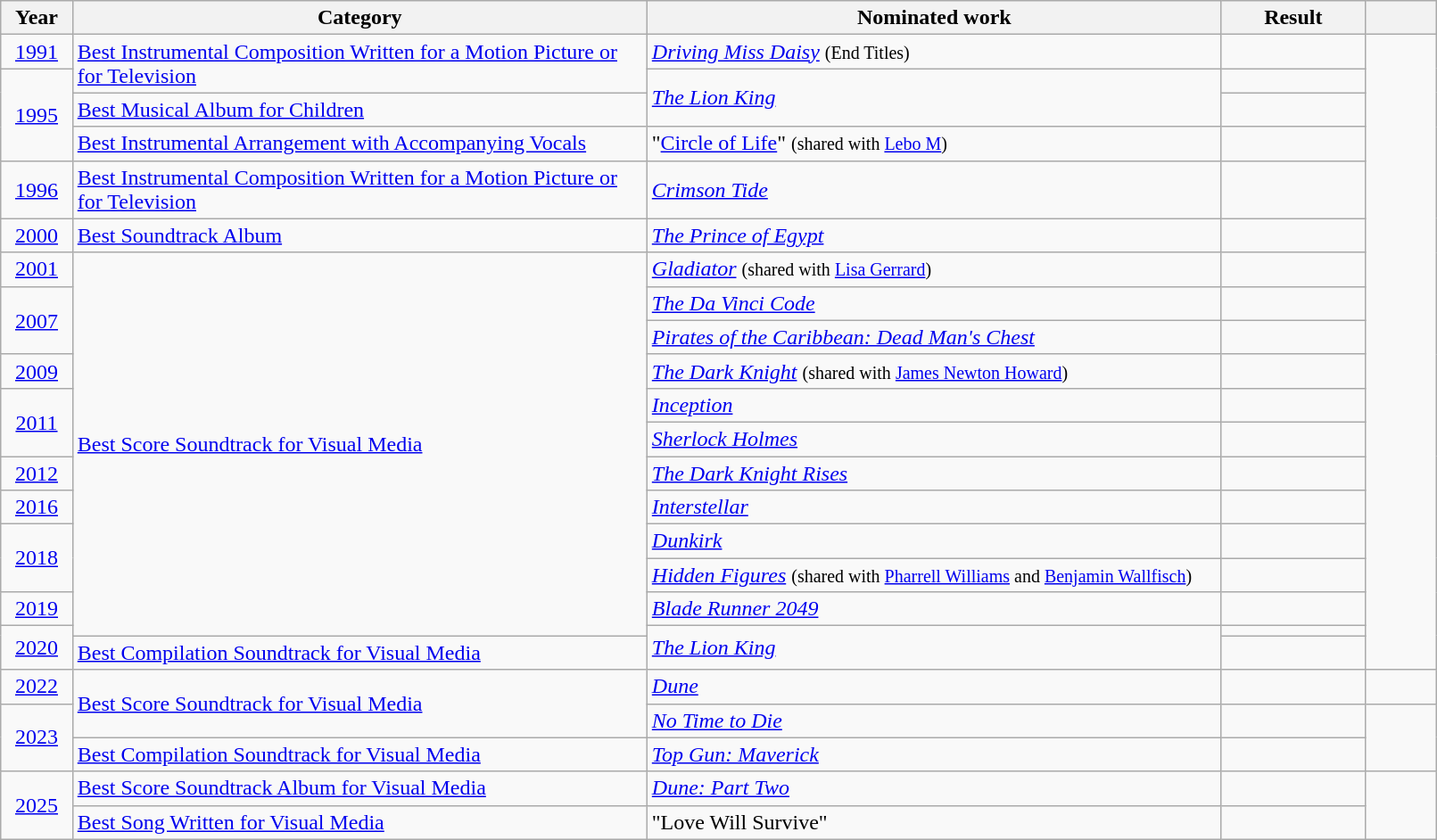<table class="wikitable" style="width:85%;">
<tr>
<th width=5%>Year</th>
<th style="width:40%;">Category</th>
<th style="width:40%;">Nominated work</th>
<th style="width:10%;">Result</th>
<th width=5%></th>
</tr>
<tr>
<td align="center"><a href='#'>1991</a></td>
<td rowspan="2"><a href='#'>Best Instrumental Composition Written for a Motion Picture or for Television</a></td>
<td><em><a href='#'>Driving Miss Daisy</a></em> <small>(End Titles)</small></td>
<td></td>
<td align="center" rowspan="19"></td>
</tr>
<tr>
<td align="center" rowspan="3"><a href='#'>1995</a></td>
<td rowspan="2"><em><a href='#'>The Lion King</a></em></td>
<td></td>
</tr>
<tr>
<td><a href='#'>Best Musical Album for Children</a></td>
<td></td>
</tr>
<tr>
<td><a href='#'>Best Instrumental Arrangement with Accompanying Vocals</a></td>
<td>"<a href='#'>Circle of Life</a>" <small>(shared with <a href='#'>Lebo M</a>)</small></td>
<td></td>
</tr>
<tr>
<td align="center"><a href='#'>1996</a></td>
<td><a href='#'>Best Instrumental Composition Written for a Motion Picture or for Television</a></td>
<td><em><a href='#'>Crimson Tide</a></em></td>
<td></td>
</tr>
<tr>
<td align="center"><a href='#'>2000</a></td>
<td><a href='#'>Best Soundtrack Album</a></td>
<td><em><a href='#'>The Prince of Egypt</a></em></td>
<td></td>
</tr>
<tr>
<td align="center"><a href='#'>2001</a></td>
<td rowspan="12"><a href='#'>Best Score Soundtrack for Visual Media</a></td>
<td><em><a href='#'>Gladiator</a></em> <small>(shared with <a href='#'>Lisa Gerrard</a>)</small></td>
<td></td>
</tr>
<tr>
<td align="center" rowspan="2"><a href='#'>2007</a></td>
<td><em><a href='#'>The Da Vinci Code</a></em></td>
<td></td>
</tr>
<tr>
<td><em><a href='#'>Pirates of the Caribbean: Dead Man's Chest</a></em></td>
<td></td>
</tr>
<tr>
<td align="center"><a href='#'>2009</a></td>
<td><em><a href='#'>The Dark Knight</a></em> <small>(shared with <a href='#'>James Newton Howard</a>)</small></td>
<td></td>
</tr>
<tr>
<td align="center" rowspan="2"><a href='#'>2011</a></td>
<td><em><a href='#'>Inception</a></em></td>
<td></td>
</tr>
<tr>
<td><em><a href='#'>Sherlock Holmes</a></em></td>
<td></td>
</tr>
<tr>
<td align="center"><a href='#'>2012</a></td>
<td><em><a href='#'>The Dark Knight Rises</a></em></td>
<td></td>
</tr>
<tr>
<td align="center"><a href='#'>2016</a></td>
<td><em><a href='#'>Interstellar</a></em></td>
<td></td>
</tr>
<tr>
<td align="center" rowspan="2"><a href='#'>2018</a></td>
<td><em><a href='#'>Dunkirk</a></em></td>
<td></td>
</tr>
<tr>
<td><em><a href='#'>Hidden Figures</a></em> <small>(shared with <a href='#'>Pharrell Williams</a> and <a href='#'>Benjamin Wallfisch</a>)</small></td>
<td></td>
</tr>
<tr>
<td align="center"><a href='#'>2019</a></td>
<td><em><a href='#'>Blade Runner 2049</a></em></td>
<td></td>
</tr>
<tr>
<td align="center" rowspan="2"><a href='#'>2020</a></td>
<td rowspan="2"><em><a href='#'>The Lion King</a></em></td>
<td></td>
</tr>
<tr>
<td><a href='#'>Best Compilation Soundtrack for Visual Media</a></td>
<td></td>
</tr>
<tr>
<td align="center"><a href='#'>2022</a></td>
<td rowspan="2"><a href='#'>Best Score Soundtrack for Visual Media</a></td>
<td><em><a href='#'>Dune</a></em></td>
<td></td>
<td align="center"></td>
</tr>
<tr>
<td align="center" rowspan="2"><a href='#'>2023</a></td>
<td><em><a href='#'>No Time to Die</a></em></td>
<td></td>
<td align="center" rowspan="2"></td>
</tr>
<tr>
<td><a href='#'>Best Compilation Soundtrack for Visual Media</a></td>
<td><em><a href='#'>Top Gun: Maverick</a></em> </td>
<td></td>
</tr>
<tr>
<td align="center" rowspan="2"><a href='#'>2025</a></td>
<td><a href='#'>Best Score Soundtrack Album for Visual Media</a></td>
<td><em><a href='#'>Dune: Part Two</a></em></td>
<td></td>
<td align="center" rowspan="2"></td>
</tr>
<tr>
<td><a href='#'>Best Song Written for Visual Media</a></td>
<td>"Love Will Survive" </td>
<td></td>
</tr>
</table>
